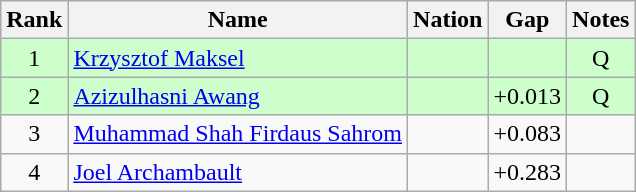<table class="wikitable sortable" style="text-align:center">
<tr>
<th>Rank</th>
<th>Name</th>
<th>Nation</th>
<th>Gap</th>
<th>Notes</th>
</tr>
<tr bgcolor=ccffcc>
<td>1</td>
<td align=left><a href='#'>Krzysztof Maksel</a></td>
<td align=left></td>
<td></td>
<td>Q</td>
</tr>
<tr bgcolor=ccffcc>
<td>2</td>
<td align=left><a href='#'>Azizulhasni Awang</a></td>
<td align=left></td>
<td>+0.013</td>
<td>Q</td>
</tr>
<tr>
<td>3</td>
<td align=left><a href='#'>Muhammad Shah Firdaus Sahrom</a></td>
<td align=left></td>
<td>+0.083</td>
<td></td>
</tr>
<tr>
<td>4</td>
<td align=left><a href='#'>Joel Archambault</a></td>
<td align=left></td>
<td>+0.283</td>
<td></td>
</tr>
</table>
